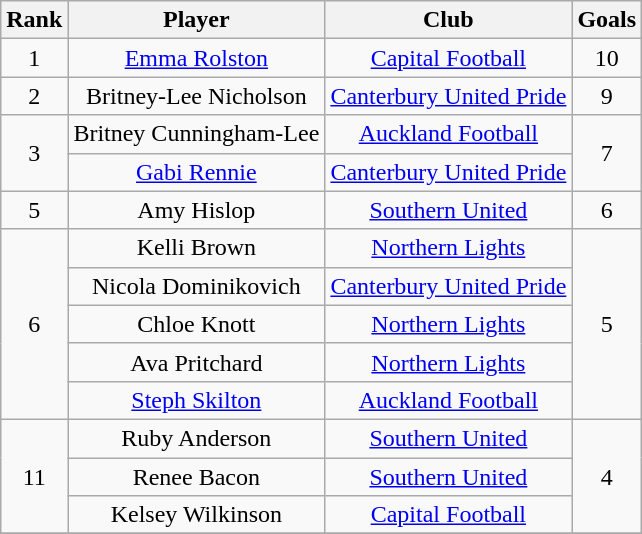<table class="wikitable" style="text-align:center">
<tr>
<th>Rank</th>
<th>Player</th>
<th>Club</th>
<th>Goals</th>
</tr>
<tr>
<td>1</td>
<td><a href='#'>Emma Rolston</a></td>
<td><a href='#'>Capital Football</a></td>
<td>10</td>
</tr>
<tr>
<td>2</td>
<td>Britney-Lee Nicholson</td>
<td><a href='#'>Canterbury United Pride</a></td>
<td>9</td>
</tr>
<tr>
<td rowspan=2>3</td>
<td>Britney Cunningham-Lee</td>
<td><a href='#'>Auckland Football</a></td>
<td rowspan=2>7</td>
</tr>
<tr>
<td><a href='#'>Gabi Rennie</a></td>
<td><a href='#'>Canterbury United Pride</a></td>
</tr>
<tr>
<td>5</td>
<td>Amy Hislop</td>
<td><a href='#'>Southern United</a></td>
<td>6</td>
</tr>
<tr>
<td rowspan=5>6</td>
<td>Kelli Brown</td>
<td><a href='#'>Northern Lights</a></td>
<td rowspan=5>5</td>
</tr>
<tr>
<td>Nicola Dominikovich</td>
<td><a href='#'>Canterbury United Pride</a></td>
</tr>
<tr>
<td>Chloe Knott</td>
<td><a href='#'>Northern Lights</a></td>
</tr>
<tr>
<td>Ava Pritchard</td>
<td><a href='#'>Northern Lights</a></td>
</tr>
<tr>
<td><a href='#'>Steph Skilton</a></td>
<td><a href='#'>Auckland Football</a></td>
</tr>
<tr>
<td rowspan=3>11</td>
<td>Ruby Anderson</td>
<td><a href='#'>Southern United</a></td>
<td rowspan=3>4</td>
</tr>
<tr>
<td>Renee Bacon</td>
<td><a href='#'>Southern United</a></td>
</tr>
<tr>
<td>Kelsey Wilkinson</td>
<td><a href='#'>Capital Football</a></td>
</tr>
<tr>
</tr>
</table>
